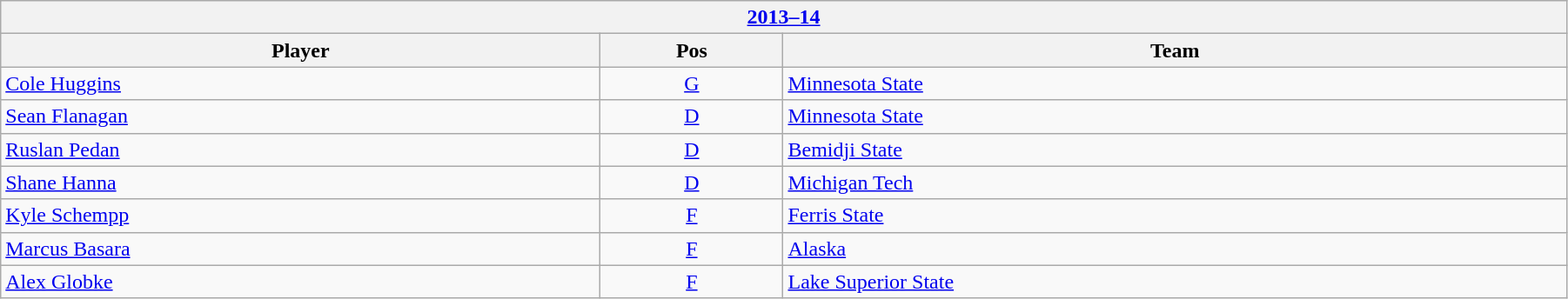<table class="wikitable" width=95%>
<tr>
<th colspan=3><a href='#'>2013–14</a></th>
</tr>
<tr>
<th>Player</th>
<th>Pos</th>
<th>Team</th>
</tr>
<tr>
<td><a href='#'>Cole Huggins</a></td>
<td align=center><a href='#'>G</a></td>
<td><a href='#'>Minnesota State</a></td>
</tr>
<tr>
<td><a href='#'>Sean Flanagan</a></td>
<td align=center><a href='#'>D</a></td>
<td><a href='#'>Minnesota State</a></td>
</tr>
<tr>
<td><a href='#'>Ruslan Pedan</a></td>
<td align=center><a href='#'>D</a></td>
<td><a href='#'>Bemidji State</a></td>
</tr>
<tr>
<td><a href='#'>Shane Hanna</a></td>
<td align=center><a href='#'>D</a></td>
<td><a href='#'>Michigan Tech</a></td>
</tr>
<tr>
<td><a href='#'>Kyle Schempp</a></td>
<td align=center><a href='#'>F</a></td>
<td><a href='#'>Ferris State</a></td>
</tr>
<tr>
<td><a href='#'>Marcus Basara</a></td>
<td align=center><a href='#'>F</a></td>
<td><a href='#'>Alaska</a></td>
</tr>
<tr>
<td><a href='#'>Alex Globke</a></td>
<td align=center><a href='#'>F</a></td>
<td><a href='#'>Lake Superior State</a></td>
</tr>
</table>
